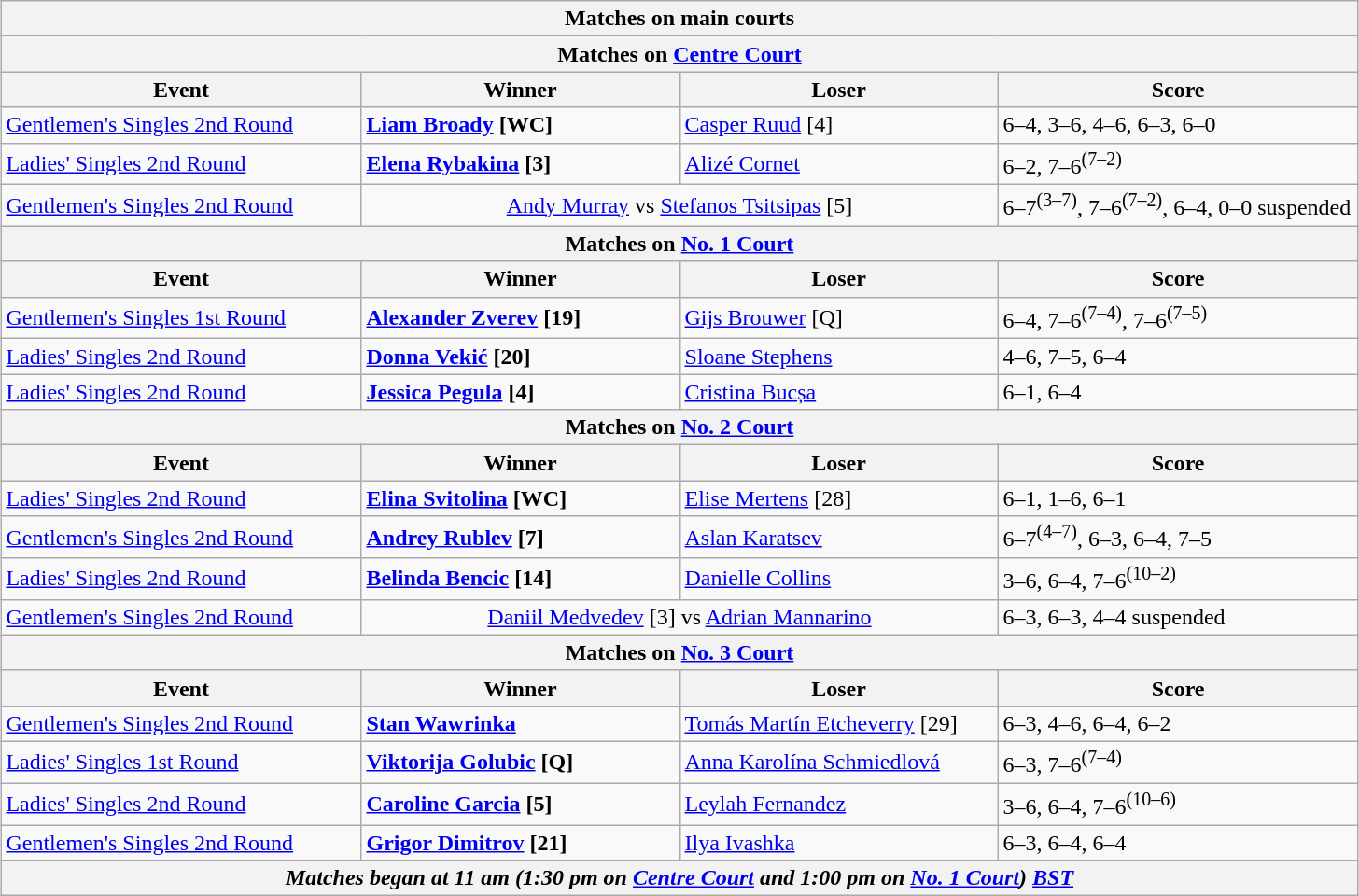<table class="wikitable collapsible uncollapsed" style="margin:auto;">
<tr>
<th colspan="4" style="white-space:nowrap;">Matches on main courts</th>
</tr>
<tr>
<th colspan="4">Matches on <a href='#'>Centre Court</a></th>
</tr>
<tr>
<th width="250">Event</th>
<th width="220">Winner</th>
<th width="220">Loser</th>
<th width="250">Score</th>
</tr>
<tr>
<td><a href='#'>Gentlemen's Singles 2nd Round</a></td>
<td><strong> <a href='#'>Liam Broady</a> [WC]</strong></td>
<td> <a href='#'>Casper Ruud</a> [4]</td>
<td>6–4, 3–6, 4–6, 6–3, 6–0</td>
</tr>
<tr>
<td><a href='#'>Ladies' Singles 2nd Round</a></td>
<td><strong> <a href='#'>Elena Rybakina</a> [3]</strong></td>
<td> <a href='#'>Alizé Cornet</a></td>
<td>6–2, 7–6<sup>(7–2)</sup></td>
</tr>
<tr>
<td><a href='#'>Gentlemen's Singles 2nd Round</a></td>
<td colspan="2" align="center"> <a href='#'>Andy Murray</a> vs  <a href='#'>Stefanos Tsitsipas</a> [5]</td>
<td>6–7<sup>(3–7)</sup>, 7–6<sup>(7–2)</sup>, 6–4, 0–0 suspended</td>
</tr>
<tr>
<th colspan="4">Matches on <a href='#'>No. 1 Court</a></th>
</tr>
<tr>
<th width="220">Event</th>
<th width="220">Winner</th>
<th width="220">Loser</th>
<th width="250">Score</th>
</tr>
<tr>
<td><a href='#'>Gentlemen's Singles 1st Round</a></td>
<td><strong> <a href='#'>Alexander Zverev</a> [19]</strong></td>
<td> <a href='#'>Gijs Brouwer</a> [Q]</td>
<td>6–4, 7–6<sup>(7–4)</sup>, 7–6<sup>(7–5)</sup></td>
</tr>
<tr>
<td><a href='#'>Ladies' Singles 2nd Round</a></td>
<td><strong> <a href='#'>Donna Vekić</a> [20]</strong></td>
<td> <a href='#'>Sloane Stephens</a></td>
<td>4–6, 7–5, 6–4</td>
</tr>
<tr>
<td><a href='#'>Ladies' Singles 2nd Round</a></td>
<td><strong> <a href='#'>Jessica Pegula</a> [4]</strong></td>
<td> <a href='#'>Cristina Bucșa</a></td>
<td>6–1, 6–4</td>
</tr>
<tr>
<th colspan="4">Matches on <a href='#'>No. 2 Court</a></th>
</tr>
<tr>
<th width="250">Event</th>
<th width="220">Winner</th>
<th width="220">Loser</th>
<th width="220">Score</th>
</tr>
<tr>
<td><a href='#'>Ladies' Singles 2nd Round</a></td>
<td><strong> <a href='#'>Elina Svitolina</a> [WC]</strong></td>
<td> <a href='#'>Elise Mertens</a> [28]</td>
<td>6–1, 1–6, 6–1</td>
</tr>
<tr>
<td><a href='#'>Gentlemen's Singles 2nd Round</a></td>
<td><strong> <a href='#'>Andrey Rublev</a> [7]</strong></td>
<td> <a href='#'>Aslan Karatsev</a></td>
<td>6–7<sup>(4–7)</sup>, 6–3, 6–4, 7–5</td>
</tr>
<tr>
<td><a href='#'>Ladies' Singles 2nd Round</a></td>
<td><strong> <a href='#'>Belinda Bencic</a> [14]</strong></td>
<td> <a href='#'>Danielle Collins</a></td>
<td>3–6, 6–4, 7–6<sup>(10–2)</sup></td>
</tr>
<tr>
<td><a href='#'>Gentlemen's Singles 2nd Round</a></td>
<td colspan="2" align="center"> <a href='#'>Daniil Medvedev</a> [3] vs  <a href='#'>Adrian Mannarino</a></td>
<td>6–3, 6–3, 4–4 suspended</td>
</tr>
<tr>
<th colspan="4">Matches on <a href='#'>No. 3 Court</a></th>
</tr>
<tr>
<th width="250">Event</th>
<th width="220">Winner</th>
<th width="220">Loser</th>
<th width="220">Score</th>
</tr>
<tr>
<td><a href='#'>Gentlemen's Singles 2nd Round</a></td>
<td><strong> <a href='#'>Stan Wawrinka</a></strong></td>
<td> <a href='#'>Tomás Martín Etcheverry</a> [29]</td>
<td>6–3, 4–6, 6–4, 6–2</td>
</tr>
<tr>
<td><a href='#'>Ladies' Singles 1st Round</a></td>
<td><strong> <a href='#'>Viktorija Golubic</a> [Q]</strong></td>
<td> <a href='#'>Anna Karolína Schmiedlová</a></td>
<td>6–3, 7–6<sup>(7–4)</sup></td>
</tr>
<tr>
<td><a href='#'>Ladies' Singles 2nd Round</a></td>
<td><strong> <a href='#'>Caroline Garcia</a> [5]</strong></td>
<td> <a href='#'>Leylah Fernandez</a></td>
<td>3–6, 6–4, 7–6<sup>(10–6)</sup></td>
</tr>
<tr>
<td><a href='#'>Gentlemen's Singles 2nd Round</a></td>
<td><strong> <a href='#'>Grigor Dimitrov</a> [21]</strong></td>
<td> <a href='#'>Ilya Ivashka</a></td>
<td>6–3, 6–4, 6–4</td>
</tr>
<tr>
<th colspan=4><em>Matches began at 11 am (1:30 pm on <a href='#'>Centre Court</a> and 1:00 pm on <a href='#'>No. 1 Court</a>) <a href='#'>BST</a></em></th>
</tr>
</table>
